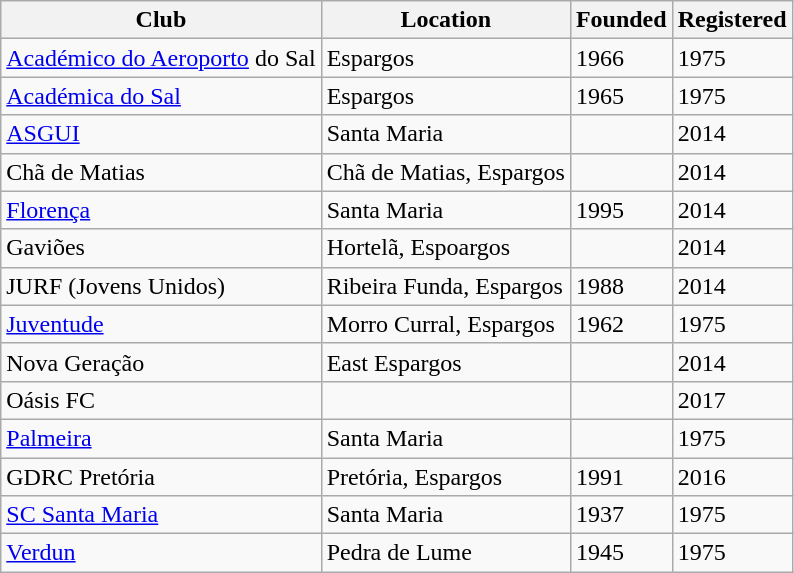<table class="wikitable sortable">
<tr>
<th>Club</th>
<th>Location</th>
<th>Founded</th>
<th>Registered</th>
</tr>
<tr>
<td><a href='#'>Académico do Aeroporto</a> do Sal</td>
<td>Espargos</td>
<td>1966</td>
<td>1975</td>
</tr>
<tr>
<td><a href='#'>Académica do Sal</a></td>
<td>Espargos</td>
<td>1965</td>
<td>1975</td>
</tr>
<tr>
<td><a href='#'>ASGUI</a></td>
<td>Santa Maria</td>
<td></td>
<td>2014</td>
</tr>
<tr>
<td>Chã de Matias</td>
<td>Chã de Matias, Espargos</td>
<td></td>
<td>2014</td>
</tr>
<tr>
<td><a href='#'>Florença</a></td>
<td>Santa Maria</td>
<td>1995</td>
<td>2014</td>
</tr>
<tr>
<td>Gaviões</td>
<td>Hortelã, Espoargos</td>
<td></td>
<td>2014</td>
</tr>
<tr>
<td>JURF (Jovens Unidos)</td>
<td>Ribeira Funda, Espargos</td>
<td>1988</td>
<td>2014</td>
</tr>
<tr>
<td><a href='#'>Juventude</a></td>
<td>Morro Curral, Espargos</td>
<td>1962</td>
<td>1975</td>
</tr>
<tr>
<td>Nova Geração</td>
<td>East Espargos</td>
<td></td>
<td>2014</td>
</tr>
<tr>
<td>Oásis FC</td>
<td></td>
<td></td>
<td>2017</td>
</tr>
<tr>
<td><a href='#'>Palmeira</a></td>
<td>Santa Maria</td>
<td></td>
<td>1975</td>
</tr>
<tr>
<td>GDRC Pretória</td>
<td>Pretória, Espargos</td>
<td>1991</td>
<td>2016</td>
</tr>
<tr>
<td><a href='#'>SC Santa Maria</a></td>
<td>Santa Maria</td>
<td>1937</td>
<td>1975</td>
</tr>
<tr>
<td><a href='#'>Verdun</a></td>
<td>Pedra de Lume</td>
<td>1945</td>
<td>1975</td>
</tr>
</table>
